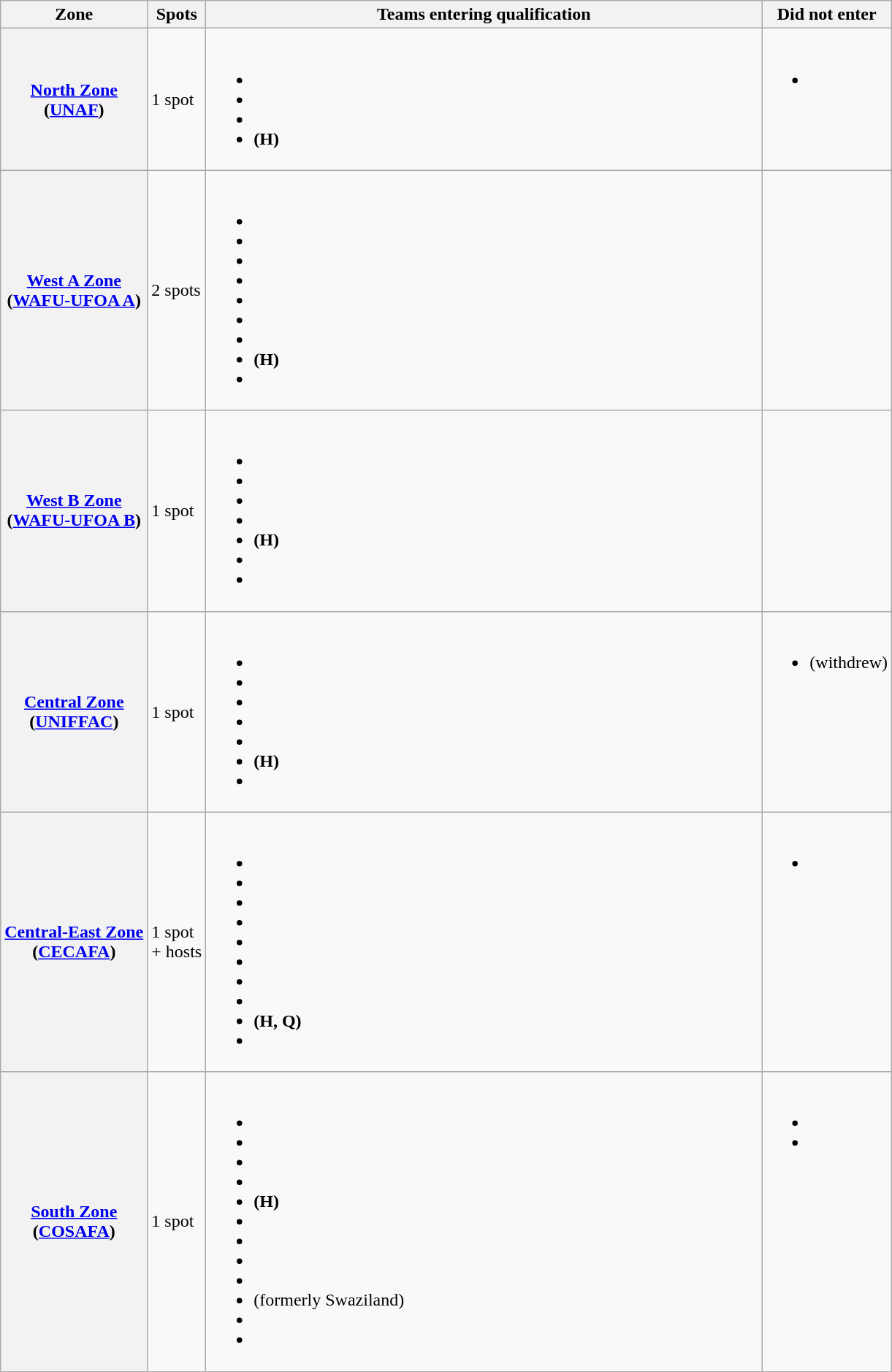<table class="wikitable">
<tr>
<th>Zone</th>
<th>Spots</th>
<th width=500>Teams entering qualification</th>
<th>Did not enter</th>
</tr>
<tr>
<th><a href='#'>North Zone</a><br>(<a href='#'>UNAF</a>)</th>
<td>1 spot</td>
<td valign=top><br><ul><li></li><li></li><li><strong></strong></li><li> <strong>(H)</strong></li></ul></td>
<td valign=top><br><ul><li></li></ul></td>
</tr>
<tr>
<th><a href='#'>West A Zone</a><br>(<a href='#'>WAFU-UFOA A</a>)</th>
<td>2 spots</td>
<td valign=top><br><ul><li></li><li></li><li><strong></strong></li><li></li><li></li><li></li><li></li><li><strong></strong> <strong>(H)</strong></li><li></li></ul></td>
<td valign=top></td>
</tr>
<tr>
<th><a href='#'>West B Zone</a><br>(<a href='#'>WAFU-UFOA B</a>)</th>
<td>1 spot</td>
<td valign=top><br><ul><li></li><li></li><li></li><li></li><li> <strong>(H)</strong></li><li><strong></strong></li><li></li></ul></td>
<td valign=top></td>
</tr>
<tr>
<th><a href='#'>Central Zone</a><br>(<a href='#'>UNIFFAC</a>)</th>
<td>1 spot</td>
<td valign=top><br><ul><li><strong></strong></li><li></li><li></li><li></li><li></li><li> <strong>(H)</strong></li><li></li></ul></td>
<td valign=top><br><ul><li> (withdrew)</li></ul></td>
</tr>
<tr>
<th><a href='#'>Central-East Zone</a><br>(<a href='#'>CECAFA</a>)</th>
<td>1 spot<br>+ hosts</td>
<td valign=top><br><ul><li></li><li></li><li></li><li></li><li></li><li></li><li></li><li></li><li><strong></strong> <strong>(H, Q)</strong></li><li><strong></strong></li></ul></td>
<td valign=top><br><ul><li></li></ul></td>
</tr>
<tr>
<th><a href='#'>South Zone</a><br>(<a href='#'>COSAFA</a>)</th>
<td>1 spot</td>
<td valign=top><br><ul><li><strong></strong></li><li></li><li></li><li></li><li> <strong>(H)</strong></li><li></li><li></li><li></li><li></li><li> (formerly Swaziland)</li><li></li><li></li></ul></td>
<td valign=top><br><ul><li></li><li></li></ul></td>
</tr>
</table>
